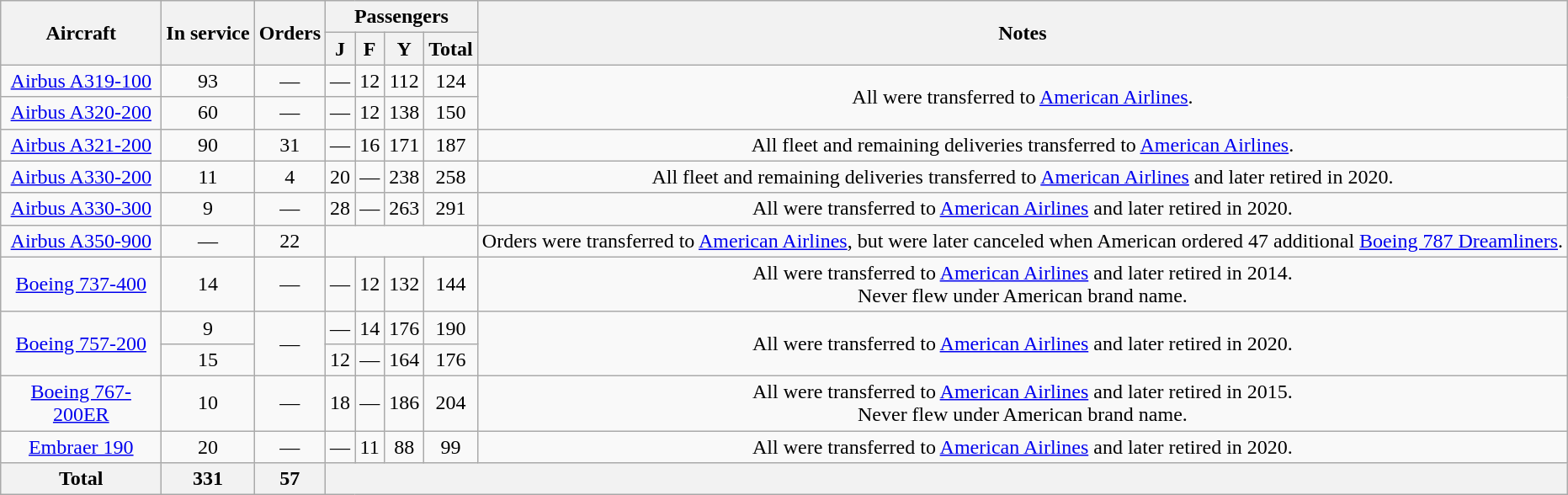<table class="wikitable" style="text-align:center; margin:0.5em">
<tr>
<th rowspan="2" style="width:120px;">Aircraft</th>
<th rowspan="2">In service</th>
<th rowspan="2">Orders</th>
<th colspan="4">Passengers</th>
<th rowspan="2">Notes</th>
</tr>
<tr>
<th><abbr>J</abbr></th>
<th><abbr>F</abbr></th>
<th><abbr>Y</abbr></th>
<th>Total</th>
</tr>
<tr>
<td><a href='#'>Airbus A319-100</a></td>
<td>93</td>
<td>—</td>
<td>—</td>
<td>12</td>
<td>112</td>
<td>124</td>
<td rowspan="2">All were transferred to <a href='#'>American Airlines</a>.</td>
</tr>
<tr>
<td><a href='#'>Airbus A320-200</a></td>
<td>60</td>
<td>—</td>
<td>—</td>
<td>12</td>
<td>138</td>
<td>150</td>
</tr>
<tr>
<td><a href='#'>Airbus A321-200</a></td>
<td>90</td>
<td>31</td>
<td>—</td>
<td>16</td>
<td>171</td>
<td>187</td>
<td>All fleet and remaining deliveries transferred to <a href='#'>American Airlines</a>.</td>
</tr>
<tr>
<td><a href='#'>Airbus A330-200</a></td>
<td>11</td>
<td>4</td>
<td>20</td>
<td>—</td>
<td>238</td>
<td>258</td>
<td>All fleet and remaining deliveries transferred to <a href='#'>American Airlines</a> and later retired in 2020.</td>
</tr>
<tr>
<td><a href='#'>Airbus A330-300</a></td>
<td>9</td>
<td>—</td>
<td>28</td>
<td>—</td>
<td>263</td>
<td>291</td>
<td>All were transferred to <a href='#'>American Airlines</a> and later retired in 2020.</td>
</tr>
<tr>
<td><a href='#'>Airbus A350-900</a></td>
<td>—</td>
<td>22</td>
<td colspan="4" class="unsortable"></td>
<td>Orders were transferred to <a href='#'>American Airlines</a>, but were later canceled when American ordered 47 additional <a href='#'>Boeing 787 Dreamliners</a>.</td>
</tr>
<tr>
<td><a href='#'>Boeing 737-400</a></td>
<td>14</td>
<td>—</td>
<td>—</td>
<td>12</td>
<td>132</td>
<td>144</td>
<td>All were transferred to <a href='#'>American Airlines</a> and later retired in 2014.<br>Never flew under American brand name.</td>
</tr>
<tr>
<td rowspan=2><a href='#'>Boeing 757-200</a></td>
<td>9</td>
<td rowspan=2>—</td>
<td>—</td>
<td>14</td>
<td>176</td>
<td>190</td>
<td rowspan=2>All were transferred to <a href='#'>American Airlines</a> and later retired in 2020.</td>
</tr>
<tr>
<td>15</td>
<td>12</td>
<td>—</td>
<td>164</td>
<td>176</td>
</tr>
<tr>
<td><a href='#'>Boeing 767-200ER</a></td>
<td>10</td>
<td>—</td>
<td>18</td>
<td>—</td>
<td>186</td>
<td>204</td>
<td>All were transferred to <a href='#'>American Airlines</a> and later retired in 2015.<br>Never flew under American brand name.</td>
</tr>
<tr>
<td><a href='#'>Embraer 190</a></td>
<td>20</td>
<td>—</td>
<td>—</td>
<td>11</td>
<td>88</td>
<td>99</td>
<td>All were transferred to <a href='#'>American Airlines</a> and later retired in 2020.</td>
</tr>
<tr>
<th>Total</th>
<th>331</th>
<th>57</th>
<th colspan=5></th>
</tr>
</table>
